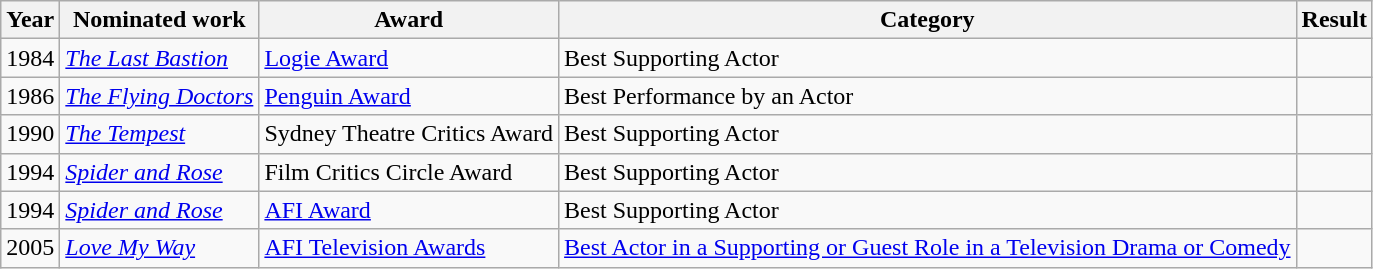<table class="wikitable sortable">
<tr>
<th>Year</th>
<th>Nominated work</th>
<th>Award</th>
<th>Category</th>
<th>Result</th>
</tr>
<tr>
<td>1984</td>
<td><em><a href='#'>The Last Bastion</a></em></td>
<td><a href='#'>Logie Award</a></td>
<td>Best Supporting Actor</td>
<td></td>
</tr>
<tr>
<td>1986</td>
<td><em><a href='#'>The Flying Doctors</a></em></td>
<td><a href='#'>Penguin Award</a></td>
<td>Best Performance by an Actor</td>
<td></td>
</tr>
<tr>
<td>1990</td>
<td><em><a href='#'>The Tempest</a></em></td>
<td>Sydney Theatre Critics Award</td>
<td>Best Supporting Actor</td>
<td></td>
</tr>
<tr>
<td>1994</td>
<td><em><a href='#'>Spider and Rose</a></em></td>
<td>Film Critics Circle Award</td>
<td>Best Supporting Actor</td>
<td></td>
</tr>
<tr>
<td>1994</td>
<td><em><a href='#'>Spider and Rose</a></em></td>
<td><a href='#'>AFI Award</a></td>
<td>Best Supporting Actor</td>
<td></td>
</tr>
<tr>
<td>2005</td>
<td><em><a href='#'>Love My Way</a></em></td>
<td><a href='#'>AFI Television Awards</a></td>
<td><a href='#'>Best Actor in a Supporting or Guest Role in a Television Drama or Comedy</a></td>
<td> </td>
</tr>
</table>
